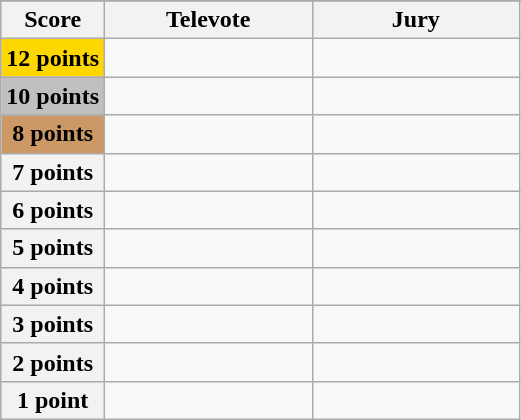<table class="wikitable">
<tr>
</tr>
<tr>
<th scope="col" width="20%">Score</th>
<th scope="col" width="40%">Televote</th>
<th scope="col" width="40%">Jury</th>
</tr>
<tr>
<th scope="row" style="background:gold">12 points</th>
<td></td>
<td></td>
</tr>
<tr>
<th scope="row" style="background:silver">10 points</th>
<td></td>
<td></td>
</tr>
<tr>
<th scope="row" style="background:#CC9966">8 points</th>
<td></td>
<td></td>
</tr>
<tr>
<th scope="row">7 points</th>
<td></td>
<td></td>
</tr>
<tr>
<th scope="row">6 points</th>
<td></td>
<td></td>
</tr>
<tr>
<th scope="row">5 points</th>
<td></td>
<td></td>
</tr>
<tr>
<th scope="row">4 points</th>
<td></td>
<td></td>
</tr>
<tr>
<th scope="row">3 points</th>
<td></td>
<td></td>
</tr>
<tr>
<th scope="row">2 points</th>
<td></td>
<td></td>
</tr>
<tr>
<th scope="row">1 point</th>
<td></td>
<td></td>
</tr>
</table>
